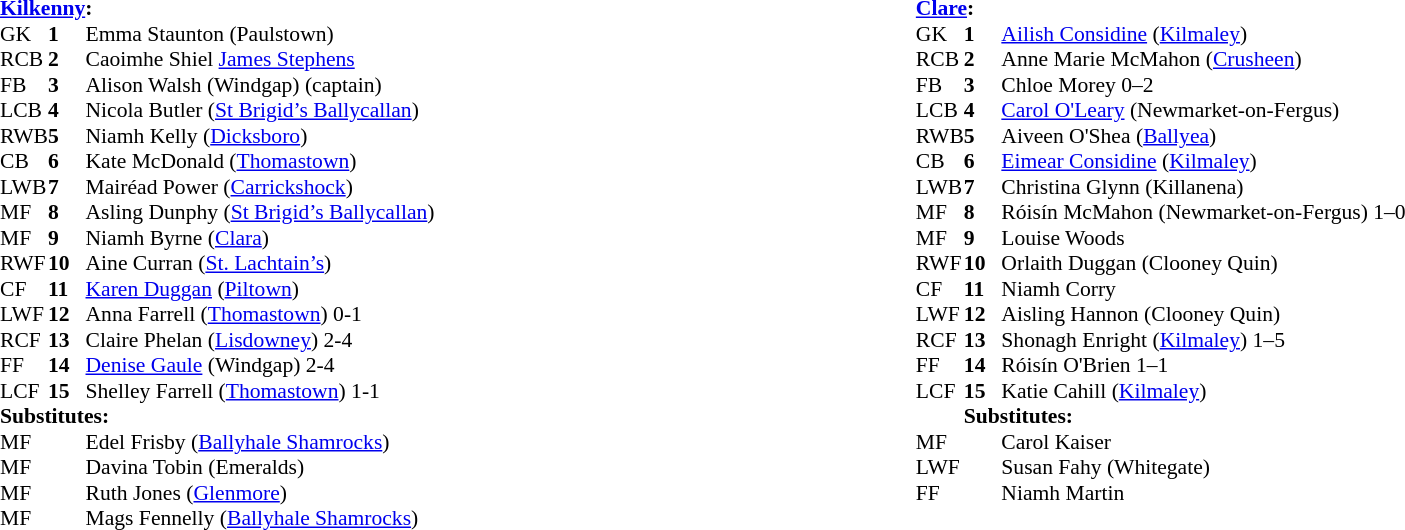<table width="100%">
<tr>
<td valign="top"></td>
<td valign="top" width="50%"><br><table style="font-size: 90%" cellspacing="0" cellpadding="0" align=center>
<tr>
<td colspan="4"><strong><a href='#'>Kilkenny</a>:</strong></td>
</tr>
<tr>
<th width="25"></th>
<th width="25"></th>
</tr>
<tr>
<td>GK</td>
<td><strong>1</strong></td>
<td>Emma Staunton (Paulstown)</td>
</tr>
<tr>
<td>RCB</td>
<td><strong>2</strong></td>
<td>Caoimhe Shiel <a href='#'>James Stephens</a></td>
</tr>
<tr>
<td>FB</td>
<td><strong>3</strong></td>
<td>Alison Walsh (Windgap) (captain)</td>
</tr>
<tr>
<td>LCB</td>
<td><strong>4</strong></td>
<td>Nicola Butler (<a href='#'>St Brigid’s Ballycallan</a>)</td>
</tr>
<tr>
<td>RWB</td>
<td><strong>5</strong></td>
<td>Niamh Kelly (<a href='#'>Dicksboro</a>)</td>
</tr>
<tr>
<td>CB</td>
<td><strong>6</strong></td>
<td>Kate McDonald (<a href='#'>Thomastown</a>)</td>
</tr>
<tr>
<td>LWB</td>
<td><strong>7</strong></td>
<td>Mairéad Power (<a href='#'>Carrickshock</a>)</td>
</tr>
<tr>
<td>MF</td>
<td><strong>8</strong></td>
<td>Asling Dunphy (<a href='#'>St Brigid’s Ballycallan</a>)</td>
</tr>
<tr>
<td>MF</td>
<td><strong>9</strong></td>
<td>Niamh Byrne (<a href='#'>Clara</a>)</td>
</tr>
<tr>
<td>RWF</td>
<td><strong>10</strong></td>
<td>Aine Curran (<a href='#'>St. Lachtain’s</a>)</td>
</tr>
<tr>
<td>CF</td>
<td><strong>11</strong></td>
<td><a href='#'>Karen Duggan</a> (<a href='#'>Piltown</a>)</td>
</tr>
<tr>
<td>LWF</td>
<td><strong>12</strong></td>
<td>Anna Farrell (<a href='#'>Thomastown</a>) 0-1</td>
</tr>
<tr>
<td>RCF</td>
<td><strong>13</strong></td>
<td>Claire Phelan (<a href='#'>Lisdowney</a>) 2-4</td>
</tr>
<tr>
<td>FF</td>
<td><strong>14</strong></td>
<td><a href='#'>Denise Gaule</a> (Windgap) 2-4</td>
</tr>
<tr>
<td>LCF</td>
<td><strong>15</strong></td>
<td>Shelley Farrell (<a href='#'>Thomastown</a>) 1-1</td>
</tr>
<tr>
<td colspan=4><strong>Substitutes:</strong></td>
</tr>
<tr>
<td>MF</td>
<td></td>
<td>Edel Frisby (<a href='#'>Ballyhale Shamrocks</a>) </td>
</tr>
<tr>
<td>MF</td>
<td></td>
<td>Davina Tobin (Emeralds) </td>
</tr>
<tr>
<td>MF</td>
<td></td>
<td>Ruth Jones (<a href='#'>Glenmore</a>) </td>
</tr>
<tr>
<td>MF</td>
<td></td>
<td>Mags Fennelly (<a href='#'>Ballyhale Shamrocks</a>) </td>
</tr>
<tr>
</tr>
</table>
</td>
<td valign="top" width="50%"><br><table style="font-size: 90%" cellspacing="0" cellpadding="0" align=center>
<tr>
<td colspan="4"><strong><a href='#'>Clare</a>:</strong></td>
</tr>
<tr>
<th width="25"></th>
<th width="25"></th>
</tr>
<tr>
<td>GK</td>
<td><strong>1</strong></td>
<td><a href='#'>Ailish Considine</a> (<a href='#'>Kilmaley</a>)</td>
</tr>
<tr>
<td>RCB</td>
<td><strong>2</strong></td>
<td>Anne Marie McMahon (<a href='#'>Crusheen</a>)</td>
</tr>
<tr>
<td>FB</td>
<td><strong>3</strong></td>
<td>Chloe Morey 0–2</td>
</tr>
<tr>
<td>LCB</td>
<td><strong>4</strong></td>
<td><a href='#'>Carol O'Leary</a> (Newmarket-on-Fergus)</td>
</tr>
<tr>
<td>RWB</td>
<td><strong>5</strong></td>
<td>Aiveen O'Shea (<a href='#'>Ballyea</a>)</td>
</tr>
<tr>
<td>CB</td>
<td><strong>6</strong></td>
<td><a href='#'>Eimear Considine</a> (<a href='#'>Kilmaley</a>)</td>
</tr>
<tr>
<td>LWB</td>
<td><strong>7</strong></td>
<td>Christina Glynn (Killanena)</td>
</tr>
<tr>
<td>MF</td>
<td><strong>8</strong></td>
<td>Róisín McMahon (Newmarket-on-Fergus) 1–0</td>
</tr>
<tr>
<td>MF</td>
<td><strong>9</strong></td>
<td>Louise Woods</td>
</tr>
<tr>
<td>RWF</td>
<td><strong>10</strong></td>
<td>Orlaith Duggan (Clooney Quin)</td>
</tr>
<tr>
<td>CF</td>
<td><strong>11</strong></td>
<td>Niamh Corry</td>
</tr>
<tr>
<td>LWF</td>
<td><strong>12</strong></td>
<td>Aisling Hannon (Clooney Quin)</td>
</tr>
<tr>
<td>RCF</td>
<td><strong>13</strong></td>
<td>Shonagh Enright (<a href='#'>Kilmaley</a>) 1–5</td>
</tr>
<tr>
<td>FF</td>
<td><strong>14</strong></td>
<td>Róisín O'Brien 1–1</td>
</tr>
<tr>
<td>LCF</td>
<td><strong>15</strong></td>
<td>Katie Cahill (<a href='#'>Kilmaley</a>)</td>
</tr>
<tr>
<td></td>
<td colspan=4><strong>Substitutes:</strong></td>
</tr>
<tr>
<td>MF</td>
<td></td>
<td>Carol Kaiser </td>
</tr>
<tr>
<td>LWF</td>
<td></td>
<td>Susan Fahy (Whitegate) </td>
</tr>
<tr>
<td>FF</td>
<td></td>
<td>Niamh Martin </td>
</tr>
<tr>
</tr>
</table>
</td>
</tr>
</table>
